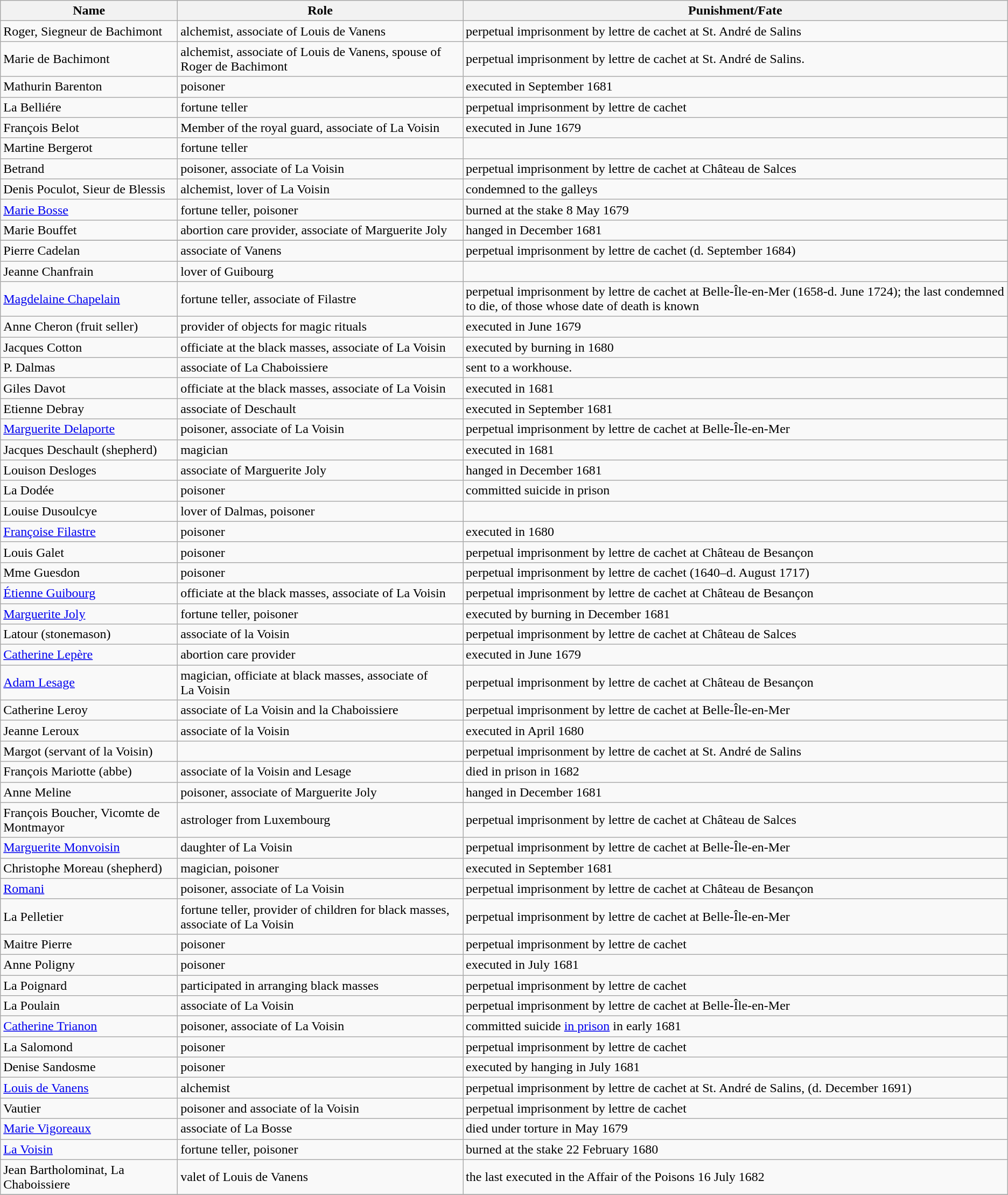<table class="wikitable">
<tr>
<th>Name</th>
<th>Role</th>
<th>Punishment/Fate</th>
</tr>
<tr>
<td>Roger, Siegneur de Bachimont</td>
<td>alchemist, associate of Louis de Vanens</td>
<td>perpetual imprisonment by lettre de cachet at St. André de Salins</td>
</tr>
<tr>
<td>Marie de Bachimont</td>
<td>alchemist, associate of Louis de Vanens, spouse of Roger de Bachimont</td>
<td>perpetual imprisonment by lettre de cachet at St. André de Salins.</td>
</tr>
<tr>
<td>Mathurin Barenton</td>
<td>poisoner</td>
<td>executed in September 1681</td>
</tr>
<tr>
<td>La Belliére</td>
<td>fortune teller</td>
<td>perpetual imprisonment by lettre de cachet</td>
</tr>
<tr>
<td>François Belot</td>
<td>Member of the royal guard, associate of La Voisin</td>
<td>executed in June 1679</td>
</tr>
<tr>
<td>Martine Bergerot</td>
<td>fortune teller</td>
<td> </td>
</tr>
<tr>
<td>Betrand</td>
<td>poisoner, associate of La Voisin</td>
<td>perpetual imprisonment by lettre de cachet at Château de Salces</td>
</tr>
<tr>
<td>Denis Poculot, Sieur de Blessis</td>
<td>alchemist, lover of La Voisin</td>
<td>condemned to the galleys</td>
</tr>
<tr>
<td><a href='#'>Marie Bosse</a></td>
<td>fortune teller, poisoner</td>
<td>burned at the stake 8 May 1679</td>
</tr>
<tr>
<td>Marie Bouffet</td>
<td>abortion care provider, associate of Marguerite Joly</td>
<td>hanged in December 1681</td>
</tr>
<tr>
</tr>
<tr>
<td>Pierre Cadelan</td>
<td>associate of Vanens</td>
<td>perpetual imprisonment by lettre de cachet (d. September 1684)</td>
</tr>
<tr>
<td>Jeanne Chanfrain</td>
<td>lover of Guibourg</td>
<td></td>
</tr>
<tr>
<td><a href='#'>Magdelaine Chapelain</a></td>
<td>fortune teller, associate of Filastre</td>
<td>perpetual imprisonment by lettre de cachet at Belle-Île-en-Mer (1658-d. June 1724); the last condemned to die, of those whose date of death is known</td>
</tr>
<tr>
<td>Anne Cheron (fruit seller)</td>
<td>provider of objects for magic rituals</td>
<td>executed in June 1679</td>
</tr>
<tr>
<td>Jacques Cotton</td>
<td>officiate at the black masses, associate of La Voisin</td>
<td>executed by burning in 1680</td>
</tr>
<tr>
<td>P. Dalmas</td>
<td>associate of La Chaboissiere</td>
<td>sent to a workhouse.</td>
</tr>
<tr>
<td>Giles Davot</td>
<td>officiate at the black masses, associate of La Voisin</td>
<td>executed in 1681</td>
</tr>
<tr>
<td>Etienne Debray</td>
<td>associate of Deschault</td>
<td>executed in September 1681</td>
</tr>
<tr>
<td><a href='#'>Marguerite Delaporte</a></td>
<td>poisoner, associate of La Voisin</td>
<td>perpetual imprisonment by lettre de cachet at Belle-Île-en-Mer</td>
</tr>
<tr>
<td>Jacques Deschault (shepherd)</td>
<td>magician</td>
<td>executed in 1681</td>
</tr>
<tr>
<td>Louison Desloges</td>
<td>associate of Marguerite Joly</td>
<td>hanged in December 1681</td>
</tr>
<tr>
<td>La Dodée</td>
<td>poisoner</td>
<td>committed suicide in prison</td>
</tr>
<tr>
<td>Louise Dusoulcye</td>
<td>lover of Dalmas, poisoner</td>
<td> </td>
</tr>
<tr>
<td><a href='#'>Françoise Filastre</a></td>
<td>poisoner</td>
<td>executed in 1680</td>
</tr>
<tr>
<td>Louis Galet</td>
<td>poisoner</td>
<td>perpetual imprisonment by lettre de cachet at Château de Besançon</td>
</tr>
<tr>
<td>Mme Guesdon</td>
<td>poisoner</td>
<td>perpetual imprisonment by lettre de cachet (1640–d. August 1717)</td>
</tr>
<tr>
<td><a href='#'>Étienne Guibourg</a></td>
<td>officiate at the black masses, associate of La Voisin</td>
<td>perpetual imprisonment by lettre de cachet at Château de Besançon</td>
</tr>
<tr>
<td><a href='#'>Marguerite Joly</a></td>
<td>fortune teller, poisoner</td>
<td>executed by burning in December 1681</td>
</tr>
<tr>
<td>Latour (stonemason)</td>
<td>associate of la Voisin</td>
<td>perpetual imprisonment by lettre de cachet at Château de Salces</td>
</tr>
<tr>
<td><a href='#'>Catherine Lepère</a></td>
<td>abortion care provider</td>
<td>executed in June 1679</td>
</tr>
<tr>
<td><a href='#'>Adam Lesage</a></td>
<td>magician, officiate at black masses, associate of La Voisin</td>
<td>perpetual imprisonment by lettre de cachet at Château de Besançon</td>
</tr>
<tr>
<td>Catherine Leroy</td>
<td>associate of La Voisin and la Chaboissiere</td>
<td>perpetual imprisonment by lettre de cachet at Belle-Île-en-Mer</td>
</tr>
<tr>
<td>Jeanne Leroux</td>
<td>associate of la Voisin</td>
<td>executed in April 1680</td>
</tr>
<tr>
<td>Margot (servant of la Voisin)</td>
<td></td>
<td>perpetual imprisonment by lettre de cachet at St. André de Salins</td>
</tr>
<tr>
<td>François Mariotte (abbe)</td>
<td>associate of la Voisin and Lesage</td>
<td>died in prison in 1682</td>
</tr>
<tr>
<td>Anne Meline</td>
<td>poisoner, associate of Marguerite Joly</td>
<td>hanged in December 1681</td>
</tr>
<tr>
<td>François Boucher, Vicomte de Montmayor</td>
<td>astrologer from Luxembourg</td>
<td>perpetual imprisonment by lettre de cachet at Château de Salces</td>
</tr>
<tr>
<td><a href='#'>Marguerite Monvoisin</a></td>
<td>daughter of La Voisin</td>
<td>perpetual imprisonment by lettre de cachet at Belle-Île-en-Mer</td>
</tr>
<tr>
<td>Christophe Moreau (shepherd)</td>
<td>magician, poisoner</td>
<td>executed in September 1681</td>
</tr>
<tr>
<td><a href='#'>Romani</a></td>
<td>poisoner, associate of La Voisin</td>
<td>perpetual imprisonment by lettre de cachet at Château de Besançon</td>
</tr>
<tr>
<td>La Pelletier</td>
<td>fortune teller, provider of children for black masses, associate of La Voisin</td>
<td>perpetual imprisonment by lettre de cachet at Belle-Île-en-Mer</td>
</tr>
<tr>
<td>Maitre Pierre</td>
<td>poisoner</td>
<td>perpetual imprisonment by lettre de cachet</td>
</tr>
<tr>
<td>Anne Poligny</td>
<td>poisoner</td>
<td>executed in July 1681</td>
</tr>
<tr>
<td>La Poignard</td>
<td>participated in arranging black masses</td>
<td>perpetual imprisonment by lettre de cachet</td>
</tr>
<tr>
<td>La Poulain</td>
<td>associate of La Voisin</td>
<td>perpetual imprisonment by lettre de cachet at Belle-Île-en-Mer</td>
</tr>
<tr>
<td><a href='#'>Catherine Trianon</a></td>
<td>poisoner, associate of La Voisin</td>
<td>committed suicide <a href='#'>in prison</a> in early 1681</td>
</tr>
<tr>
<td>La Salomond</td>
<td>poisoner</td>
<td>perpetual imprisonment by lettre de cachet</td>
</tr>
<tr>
<td>Denise Sandosme</td>
<td>poisoner</td>
<td>executed by hanging in July 1681</td>
</tr>
<tr>
<td><a href='#'>Louis de Vanens</a></td>
<td>alchemist</td>
<td>perpetual imprisonment by lettre de cachet at St. André de Salins, (d. December 1691)</td>
</tr>
<tr>
<td>Vautier</td>
<td>poisoner and associate of la Voisin</td>
<td>perpetual imprisonment by lettre de cachet</td>
</tr>
<tr>
<td><a href='#'>Marie Vigoreaux</a></td>
<td>associate of La Bosse</td>
<td>died under torture in May 1679</td>
</tr>
<tr>
<td><a href='#'>La Voisin</a></td>
<td>fortune teller, poisoner</td>
<td>burned at the stake 22 February 1680</td>
</tr>
<tr>
<td>Jean Bartholominat, La Chaboissiere</td>
<td>valet of Louis de Vanens</td>
<td>the last executed in the Affair of the Poisons 16 July 1682</td>
</tr>
<tr>
</tr>
</table>
